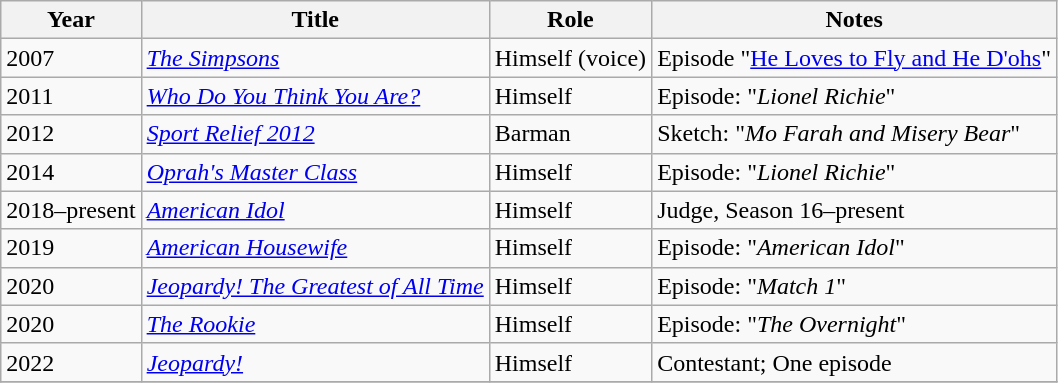<table class="wikitable sortable">
<tr>
<th>Year</th>
<th>Title</th>
<th>Role</th>
<th class="unsortable">Notes</th>
</tr>
<tr>
<td>2007</td>
<td><em><a href='#'>The Simpsons</a></em></td>
<td>Himself (voice)</td>
<td>Episode "<a href='#'>He Loves to Fly and He D'ohs</a>"</td>
</tr>
<tr>
<td>2011</td>
<td><em><a href='#'>Who Do You Think You Are?</a></em></td>
<td>Himself</td>
<td>Episode: "<em>Lionel Richie</em>"</td>
</tr>
<tr>
<td>2012</td>
<td><em><a href='#'>Sport Relief 2012</a></em></td>
<td>Barman</td>
<td>Sketch: "<em>Mo Farah and Misery Bear</em>"</td>
</tr>
<tr>
<td>2014</td>
<td><em><a href='#'>Oprah's Master Class</a></em></td>
<td>Himself</td>
<td>Episode: "<em>Lionel Richie</em>"</td>
</tr>
<tr>
<td>2018–present</td>
<td><em><a href='#'>American Idol</a></em></td>
<td>Himself</td>
<td>Judge, Season 16–present</td>
</tr>
<tr>
<td>2019</td>
<td><em><a href='#'>American Housewife</a></em></td>
<td>Himself</td>
<td>Episode: "<em>American Idol</em>"</td>
</tr>
<tr>
<td>2020</td>
<td><em><a href='#'>Jeopardy! The Greatest of All Time</a></em></td>
<td>Himself</td>
<td>Episode: "<em>Match 1</em>"</td>
</tr>
<tr>
<td>2020</td>
<td><em><a href='#'> The Rookie</a></em></td>
<td>Himself</td>
<td>Episode: "<em>The Overnight</em>"</td>
</tr>
<tr>
<td>2022</td>
<td><em><a href='#'>Jeopardy!</a></em></td>
<td>Himself</td>
<td>Contestant; One episode</td>
</tr>
<tr>
</tr>
</table>
